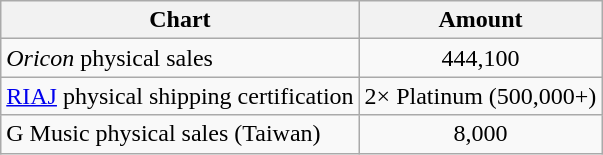<table class="wikitable">
<tr>
<th>Chart</th>
<th>Amount</th>
</tr>
<tr>
<td><em>Oricon</em> physical sales</td>
<td align="center">444,100</td>
</tr>
<tr>
<td><a href='#'>RIAJ</a> physical shipping certification</td>
<td align="center">2× Platinum (500,000+)</td>
</tr>
<tr>
<td>G Music physical sales (Taiwan)</td>
<td align="center">8,000</td>
</tr>
</table>
